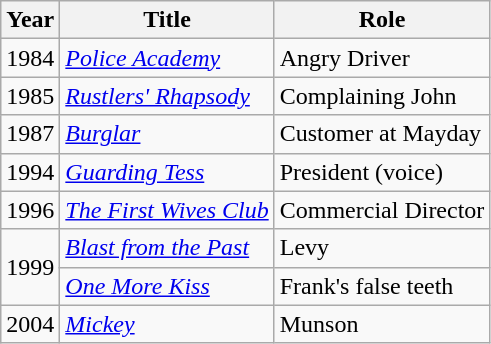<table class="wikitable">
<tr>
<th>Year</th>
<th>Title</th>
<th>Role</th>
</tr>
<tr>
<td>1984</td>
<td><em><a href='#'>Police Academy</a></em></td>
<td>Angry Driver</td>
</tr>
<tr>
<td>1985</td>
<td><em><a href='#'>Rustlers' Rhapsody</a></em></td>
<td>Complaining John</td>
</tr>
<tr>
<td>1987</td>
<td><em><a href='#'>Burglar</a></em></td>
<td>Customer at Mayday</td>
</tr>
<tr>
<td>1994</td>
<td><em><a href='#'>Guarding Tess</a></em></td>
<td>President (voice)</td>
</tr>
<tr>
<td>1996</td>
<td><em><a href='#'>The First Wives Club</a></em></td>
<td>Commercial Director</td>
</tr>
<tr>
<td rowspan=2>1999</td>
<td><em><a href='#'>Blast from the Past</a></em></td>
<td>Levy</td>
</tr>
<tr>
<td><em><a href='#'>One More Kiss</a></em></td>
<td>Frank's false teeth</td>
</tr>
<tr>
<td>2004</td>
<td><em><a href='#'>Mickey</a></em></td>
<td>Munson</td>
</tr>
</table>
